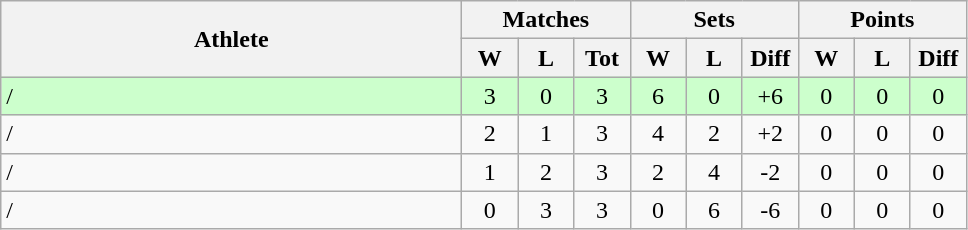<table class=wikitable style="text-align:center">
<tr>
<th rowspan=2 width=300>Athlete</th>
<th colspan=3 width=90>Matches</th>
<th colspan=3 width=90>Sets</th>
<th colspan=3 width=90>Points</th>
</tr>
<tr>
<th width=30>W</th>
<th width=30>L</th>
<th width=30>Tot</th>
<th width=30>W</th>
<th width=30>L</th>
<th width=30>Diff</th>
<th width=30>W</th>
<th width=30>L</th>
<th width=30>Diff</th>
</tr>
<tr bgcolor=ccffcc>
<td style="text-align:left">/</td>
<td>3</td>
<td>0</td>
<td>3</td>
<td>6</td>
<td>0</td>
<td>+6</td>
<td>0</td>
<td>0</td>
<td>0</td>
</tr>
<tr>
<td style="text-align:left">/</td>
<td>2</td>
<td>1</td>
<td>3</td>
<td>4</td>
<td>2</td>
<td>+2</td>
<td>0</td>
<td>0</td>
<td>0</td>
</tr>
<tr>
<td style="text-align:left">/</td>
<td>1</td>
<td>2</td>
<td>3</td>
<td>2</td>
<td>4</td>
<td>-2</td>
<td>0</td>
<td>0</td>
<td>0</td>
</tr>
<tr>
<td style="text-align:left">/</td>
<td>0</td>
<td>3</td>
<td>3</td>
<td>0</td>
<td>6</td>
<td>-6</td>
<td>0</td>
<td>0</td>
<td>0</td>
</tr>
</table>
